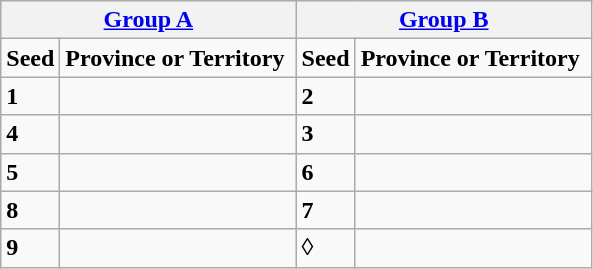<table class="wikitable">
<tr>
<th colspan=2><a href='#'>Group A</a></th>
<th colspan=2><a href='#'>Group B</a></th>
</tr>
<tr>
<td width=10%><strong>Seed</strong></td>
<td width=40%><strong>Province or Territory</strong></td>
<td width=10%><strong>Seed</strong></td>
<td width=40%><strong>Province or Territory</strong></td>
</tr>
<tr>
<td><strong>1</strong></td>
<td></td>
<td><strong>2</strong></td>
<td></td>
</tr>
<tr>
<td><strong>4</strong></td>
<td></td>
<td><strong>3</strong></td>
<td></td>
</tr>
<tr>
<td><strong>5</strong></td>
<td></td>
<td><strong>6</strong></td>
<td></td>
</tr>
<tr>
<td><strong>8</strong></td>
<td></td>
<td><strong>7</strong></td>
<td></td>
</tr>
<tr>
<td><strong>9</strong></td>
<td></td>
<td><strong>◊</strong></td>
<td></td>
</tr>
</table>
